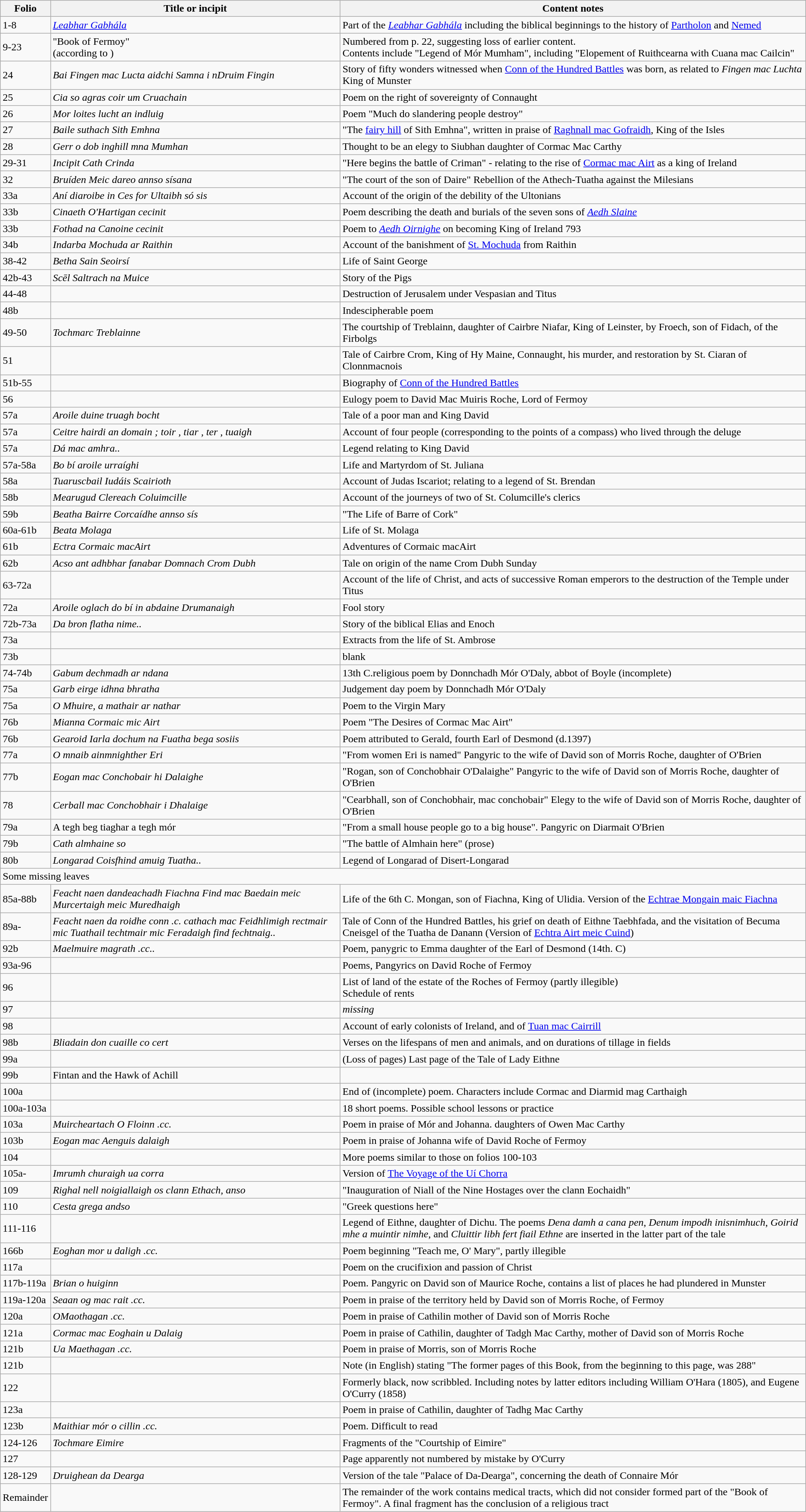<table class="wikitable">
<tr>
<th>Folio</th>
<th>Title or incipit</th>
<th>Content notes</th>
</tr>
<tr>
<td>1-8</td>
<td><em><a href='#'>Leabhar Gabhála</a></em></td>
<td>Part of the <em><a href='#'>Leabhar Gabhála</a></em> including the biblical beginnings to the history of <a href='#'>Partholon</a> and <a href='#'>Nemed</a></td>
</tr>
<tr>
<td>9-23</td>
<td>"Book of Fermoy"<br>(according to )</td>
<td>Numbered from p. 22, suggesting loss of earlier content.<br>Contents include "Legend of Mór Mumham", including "Elopement of Ruithcearna with Cuana mac Cailcin"</td>
</tr>
<tr>
<td>24</td>
<td><em>Bai Fingen mac Lucta aidchi Samna i nDruim Fingin</em></td>
<td>Story of fifty wonders witnessed when <a href='#'>Conn of the Hundred Battles</a> was born, as related to <em>Fingen mac Luchta</em> King of Munster</td>
</tr>
<tr>
<td>25</td>
<td><em>Cia so agras coir um Cruachain</em></td>
<td>Poem on the right of sovereignty of Connaught</td>
</tr>
<tr>
<td>26</td>
<td><em>Mor loites lucht an indluig</em></td>
<td>Poem "Much do slandering people destroy"</td>
</tr>
<tr>
<td>27</td>
<td><em>Baile suthach Sith Emhna</em></td>
<td>"The <a href='#'>fairy hill</a> of Sith Emhna", written in praise of <a href='#'>Raghnall mac Gofraidh</a>, King of the Isles</td>
</tr>
<tr>
<td>28</td>
<td><em>Gerr o dob inghill mna Mumhan</em></td>
<td>Thought to be an elegy to Siubhan daughter of Cormac Mac Carthy</td>
</tr>
<tr>
<td>29-31</td>
<td><em>Incipit Cath Crinda</em></td>
<td>"Here begins the battle of Criman" - relating to the rise of <a href='#'>Cormac mac Airt</a> as a king of Ireland</td>
</tr>
<tr>
<td>32</td>
<td><em>Bruíden Meic dareo annso sísana</em></td>
<td>"The court of the son of Daire" Rebellion of the Athech-Tuatha against the Milesians</td>
</tr>
<tr>
<td>33a</td>
<td><em>Aní diaroibe in Ces for Ultaibh só sis</em></td>
<td>Account of the origin of the debility of the Ultonians</td>
</tr>
<tr>
<td>33b</td>
<td><em>Cinaeth O'Hartigan cecinit</em></td>
<td>Poem describing the death and burials of the seven sons of <em><a href='#'>Aedh Slaine</a></em></td>
</tr>
<tr>
<td>33b</td>
<td><em>Fothad na Canoine cecinit</em></td>
<td>Poem to <em><a href='#'>Aedh Oirnighe</a></em> on becoming King of Ireland 793</td>
</tr>
<tr>
<td>34b</td>
<td><em>Indarba Mochuda ar Raithin</em></td>
<td>Account of the banishment of <a href='#'>St. Mochuda</a> from Raithin</td>
</tr>
<tr>
<td>38-42</td>
<td><em>Betha Sain Seoirsí</em></td>
<td>Life of Saint George</td>
</tr>
<tr>
<td>42b-43</td>
<td><em>Scēl Saltrach na Muice</em></td>
<td>Story of the Pigs</td>
</tr>
<tr>
<td>44-48</td>
<td></td>
<td>Destruction of Jerusalem under Vespasian and Titus</td>
</tr>
<tr>
<td>48b</td>
<td></td>
<td>Indescipherable poem</td>
</tr>
<tr>
<td>49-50</td>
<td><em>Tochmarc Treblainne</em></td>
<td>The courtship of Treblainn, daughter of Cairbre Niafar, King of Leinster, by Froech, son of Fidach, of the Firbolgs</td>
</tr>
<tr>
<td>51</td>
<td></td>
<td>Tale of Cairbre Crom, King of Hy Maine, Connaught, his murder, and restoration by St. Ciaran of Clonnmacnois</td>
</tr>
<tr>
<td>51b-55</td>
<td></td>
<td>Biography of <a href='#'>Conn of the Hundred Battles</a></td>
</tr>
<tr>
<td>56</td>
<td></td>
<td>Eulogy poem to David Mac Muiris Roche, Lord of Fermoy</td>
</tr>
<tr>
<td>57a</td>
<td><em>Aroile duine truagh bocht</em></td>
<td>Tale of a poor man and King David</td>
</tr>
<tr>
<td>57a</td>
<td><em>Ceitre hairdi an domain ; toir , tiar , ter , tuaigh</em></td>
<td>Account of four people (corresponding to the points of a compass) who lived through the deluge</td>
</tr>
<tr>
<td>57a</td>
<td><em>Dá mac amhra..</em></td>
<td>Legend relating to King David</td>
</tr>
<tr>
<td>57a-58a</td>
<td><em> Bo bí aroile urraíghi</em></td>
<td>Life and Martyrdom of St. Juliana</td>
</tr>
<tr>
<td>58a</td>
<td><em>Tuaruscbail Iudáis Scairioth</em></td>
<td>Account of Judas Iscariot; relating to a legend of St. Brendan</td>
</tr>
<tr>
<td>58b</td>
<td><em>Mearugud Clereach Coluimcille</em></td>
<td>Account of the journeys of two of St. Columcille's clerics</td>
</tr>
<tr>
<td>59b</td>
<td><em>Beatha Bairre Corcaídhe annso sís</em></td>
<td>"The Life of Barre of Cork"</td>
</tr>
<tr>
<td>60a-61b</td>
<td><em>Beata Molaga</em></td>
<td>Life of St. Molaga</td>
</tr>
<tr>
<td>61b</td>
<td><em>Ectra Cormaic macAirt</em></td>
<td>Adventures of Cormaic macAirt</td>
</tr>
<tr>
<td>62b</td>
<td><em>Acso ant adhbhar fanabar Domnach Crom Dubh</em></td>
<td>Tale on origin of the name Crom Dubh Sunday</td>
</tr>
<tr>
<td>63-72a</td>
<td></td>
<td>Account of the life of Christ, and acts of successive Roman emperors to the destruction of the Temple under Titus</td>
</tr>
<tr>
<td>72a</td>
<td><em>Aroile oglach do bí in abdaine Drumanaigh</em></td>
<td>Fool story</td>
</tr>
<tr>
<td>72b-73a</td>
<td><em>Da bron flatha nime..</em></td>
<td>Story of the biblical Elias and Enoch</td>
</tr>
<tr>
<td>73a</td>
<td></td>
<td>Extracts from the life of St. Ambrose</td>
</tr>
<tr>
<td>73b</td>
<td></td>
<td>blank</td>
</tr>
<tr>
<td>74-74b</td>
<td><em>Gabum dechmadh ar ndana</em></td>
<td>13th C.religious  poem by Donnchadh Mór O'Daly, abbot of Boyle (incomplete)</td>
</tr>
<tr>
<td>75a</td>
<td><em>Garb eirge idhna bhratha</em></td>
<td>Judgement day poem by Donnchadh Mór O'Daly</td>
</tr>
<tr>
<td>75a</td>
<td><em>O Mhuire, a mathair ar nathar</em></td>
<td>Poem to the Virgin Mary</td>
</tr>
<tr>
<td>76b</td>
<td><em>Mianna Cormaic mic Airt</em></td>
<td>Poem "The Desires of Cormac Mac Airt"</td>
</tr>
<tr>
<td>76b</td>
<td><em>Gearoid Iarla dochum na Fuatha bega sosiis</em></td>
<td>Poem attributed to Gerald, fourth Earl of Desmond (d.1397)</td>
</tr>
<tr>
<td>77a</td>
<td><em>O mnaib ainmnighther Eri</em></td>
<td>"From women Eri is named" Pangyric to the wife of David son of Morris Roche, daughter of O'Brien</td>
</tr>
<tr>
<td>77b</td>
<td><em>Eogan mac Conchobair hi Dalaighe</em></td>
<td>"Rogan, son of Conchobhair O'Dalaighe" Pangyric to the wife of David son of Morris Roche, daughter of O'Brien</td>
</tr>
<tr>
<td>78</td>
<td><em>Cerball mac Conchobhair i Dhalaige</em></td>
<td>"Cearbhall, son of Conchobhair, mac conchobair" Elegy to the wife of David son of Morris Roche, daughter of O'Brien</td>
</tr>
<tr>
<td>79a</td>
<td>A tegh beg tiaghar a tegh mór</td>
<td>"From a small house people go to a big house". Pangyric on Diarmait O'Brien</td>
</tr>
<tr>
<td>79b</td>
<td><em>Cath almhaine so</em></td>
<td>"The battle of Almhain here" (prose)</td>
</tr>
<tr>
<td>80b</td>
<td><em>Longarad Coisfhind amuig Tuatha..</em></td>
<td>Legend of Longarad of Disert-Longarad</td>
</tr>
<tr>
<td colspan=3>Some missing leaves</td>
</tr>
<tr>
<td>85a-88b</td>
<td><em>Feacht naen dandeachadh Fiachna Find mac Baedain meic Murcertaigh meic Muredhaigh</em></td>
<td>Life of the 6th C. Mongan, son of Fiachna, King of Ulidia. Version of the <a href='#'>Echtrae Mongain maic Fiachna</a></td>
</tr>
<tr>
<td>89a-</td>
<td><em>Feacht naen da roidhe conn .c. cathach mac Feidhlimigh rectmair mic Tuathail techtmair mic Feradaigh find fechtnaig..</em></td>
<td>Tale of Conn of the Hundred Battles, his grief on death of Eithne Taebhfada, and the visitation of Becuma Cneisgel of the Tuatha de Danann (Version of <a href='#'>Echtra Airt meic Cuind</a>)</td>
</tr>
<tr>
<td>92b</td>
<td><em>Maelmuire magrath .cc..</em></td>
<td>Poem, panygric to Emma daughter of the Earl of Desmond (14th. C)</td>
</tr>
<tr>
<td>93a-96</td>
<td></td>
<td>Poems, Pangyrics on David Roche of Fermoy</td>
</tr>
<tr>
<td>96</td>
<td></td>
<td>List of land of the estate of the Roches of Fermoy (partly illegible)<br>Schedule of rents</td>
</tr>
<tr>
<td>97</td>
<td></td>
<td><em>missing</em></td>
</tr>
<tr>
<td>98</td>
<td></td>
<td>Account of early colonists of Ireland, and of <a href='#'>Tuan mac Cairrill</a></td>
</tr>
<tr>
<td>98b</td>
<td><em> Bliadain don cuaille co cert</em></td>
<td>Verses on the lifespans of men and animals, and on durations of tillage in fields</td>
</tr>
<tr>
<td>99a</td>
<td></td>
<td>(Loss of pages) Last page of the Tale of Lady Eithne</td>
</tr>
<tr>
<td>99b</td>
<td>Fintan and the Hawk of Achill</td>
<td></td>
</tr>
<tr>
<td>100a</td>
<td></td>
<td>End of (incomplete) poem. Characters include Cormac and Diarmid mag Carthaigh</td>
</tr>
<tr>
<td>100a-103a</td>
<td></td>
<td>18 short poems. Possible school lessons or practice</td>
</tr>
<tr>
<td>103a</td>
<td><em>Muircheartach O Floinn .cc.</em></td>
<td>Poem in praise of Mór and Johanna. daughters of Owen Mac Carthy</td>
</tr>
<tr>
<td>103b</td>
<td><em>Eogan mac Aenguis dalaigh</em></td>
<td>Poem in praise of Johanna wife of David Roche of Fermoy</td>
</tr>
<tr>
<td>104</td>
<td></td>
<td>More poems similar to those on folios 100-103</td>
</tr>
<tr>
<td>105a-</td>
<td><em>Imrumh churaigh ua corra</em></td>
<td>Version of <a href='#'>The Voyage of the Uí Chorra</a></td>
</tr>
<tr>
<td>109</td>
<td><em>Righal nell noigiallaigh os clann Ethach, anso</em></td>
<td>"Inauguration of Niall of the Nine Hostages over the clann Eochaidh"</td>
</tr>
<tr>
<td>110</td>
<td><em>Cesta grega andso</em></td>
<td>"Greek questions here"</td>
</tr>
<tr>
<td>111-116</td>
<td></td>
<td>Legend of Eithne, daughter of Dichu.  The poems <em>Dena damh a cana pen</em>, <em>Denum impodh inisnimhuch</em>, <em>Goirid mhe a muintir nimhe</em>, and <em>Cluittir libh fert fiail Ethne</em> are inserted in the latter part of the tale</td>
</tr>
<tr>
<td>166b</td>
<td><em>Eoghan mor u daligh .cc.</em></td>
<td>Poem beginning "Teach me, O' Mary", partly illegible</td>
</tr>
<tr>
<td>117a</td>
<td></td>
<td>Poem on the crucifixion and passion of Christ</td>
</tr>
<tr>
<td>117b-119a</td>
<td><em>Brian o huiginn</em></td>
<td>Poem. Pangyric on David son of Maurice Roche, contains a list of places he had plundered in Munster</td>
</tr>
<tr>
<td>119a-120a</td>
<td><em>Seaan og mac rait .cc.</em></td>
<td>Poem in praise of the territory held by David son of Morris Roche, of Fermoy</td>
</tr>
<tr>
<td>120a</td>
<td><em>OMaothagan .cc.</em></td>
<td>Poem in praise of Cathilin mother of David son of Morris Roche</td>
</tr>
<tr>
<td>121a</td>
<td><em>Cormac mac Eoghain u Dalaig</em></td>
<td>Poem in praise of Cathilin, daughter of Tadgh Mac Carthy, mother of David son of Morris Roche</td>
</tr>
<tr>
<td>121b</td>
<td><em>Ua Maethagan .cc.</em></td>
<td>Poem in praise of Morris, son of Morris Roche</td>
</tr>
<tr>
<td>121b</td>
<td></td>
<td>Note (in English) stating "The former pages of this Book, from the beginning to this page, was 288"</td>
</tr>
<tr>
<td>122</td>
<td></td>
<td>Formerly black, now scribbled. Including notes by latter editors including William O'Hara (1805), and Eugene O'Curry (1858)</td>
</tr>
<tr>
<td>123a</td>
<td></td>
<td>Poem in praise of Cathilin, daughter of Tadhg Mac Carthy</td>
</tr>
<tr>
<td>123b</td>
<td><em>Maithiar mór o cillin .cc.</em></td>
<td>Poem. Difficult to read</td>
</tr>
<tr>
<td>124-126</td>
<td><em>Tochmare Eimire</em></td>
<td>Fragments of the "Courtship of Eimire"</td>
</tr>
<tr>
<td>127</td>
<td></td>
<td>Page apparently not numbered by mistake by O'Curry</td>
</tr>
<tr>
<td>128-129</td>
<td><em>Druighean da Dearga</em></td>
<td>Version of the tale "Palace of Da-Dearga", concerning the death of Connaire Mór</td>
</tr>
<tr>
<td>Remainder</td>
<td></td>
<td>The remainder of the work contains medical tracts, which  did not consider formed part of the "Book of Fermoy". A final fragment has the conclusion of a religious tract</td>
</tr>
</table>
